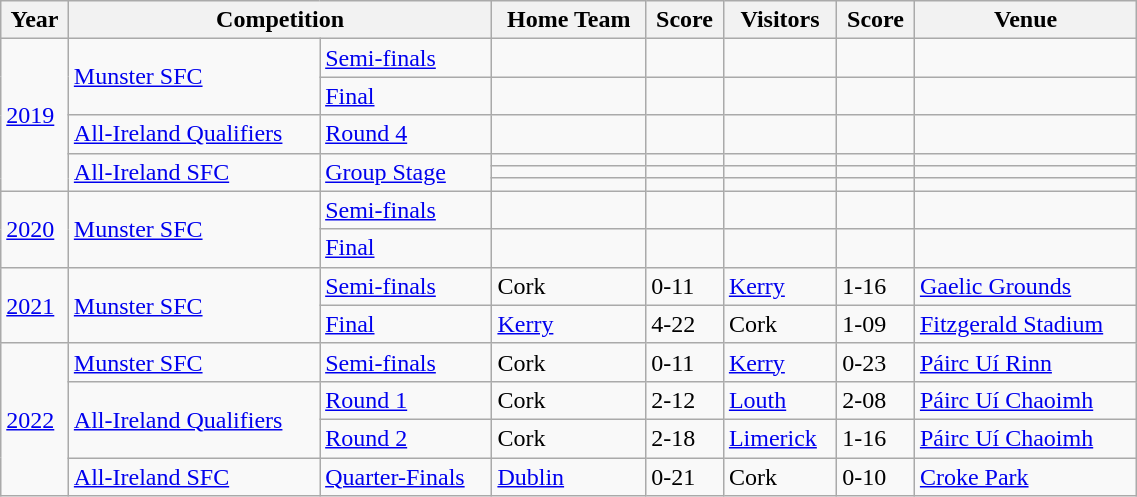<table class="sortable wikitable" style="width:60%;">
<tr>
<th>Year</th>
<th colspan="2">Competition</th>
<th>Home Team</th>
<th>Score</th>
<th>Visitors</th>
<th scope="col">Score</th>
<th>Venue</th>
</tr>
<tr>
<td rowspan="6"><a href='#'>2019</a></td>
<td rowspan="2"><a href='#'>Munster SFC</a></td>
<td><a href='#'>Semi-finals</a></td>
<td></td>
<td></td>
<td></td>
<td></td>
<td></td>
</tr>
<tr>
<td><a href='#'>Final</a></td>
<td></td>
<td></td>
<td></td>
<td></td>
<td></td>
</tr>
<tr>
<td><a href='#'>All-Ireland Qualifiers</a></td>
<td><a href='#'>Round 4</a></td>
<td></td>
<td></td>
<td></td>
<td></td>
<td></td>
</tr>
<tr>
<td rowspan="3"><a href='#'>All-Ireland SFC</a></td>
<td rowspan="3"><a href='#'>Group Stage</a></td>
<td></td>
<td></td>
<td></td>
<td></td>
<td></td>
</tr>
<tr>
<td></td>
<td></td>
<td></td>
<td></td>
<td></td>
</tr>
<tr>
<td></td>
<td></td>
<td></td>
<td></td>
<td></td>
</tr>
<tr>
<td rowspan="2"><a href='#'>2020</a></td>
<td rowspan="2"><a href='#'>Munster SFC</a></td>
<td><a href='#'>Semi-finals</a></td>
<td></td>
<td></td>
<td></td>
<td></td>
<td></td>
</tr>
<tr>
<td><a href='#'>Final</a></td>
<td></td>
<td></td>
<td></td>
<td></td>
<td></td>
</tr>
<tr>
<td rowspan="2"><a href='#'>2021</a></td>
<td rowspan="2"><a href='#'>Munster SFC</a></td>
<td><a href='#'>Semi-finals</a></td>
<td> Cork</td>
<td>0-11</td>
<td> <a href='#'>Kerry</a></td>
<td>1-16</td>
<td><a href='#'>Gaelic Grounds</a></td>
</tr>
<tr>
<td><a href='#'>Final</a></td>
<td> <a href='#'>Kerry</a></td>
<td>4-22</td>
<td> Cork</td>
<td>1-09</td>
<td><a href='#'>Fitzgerald Stadium</a></td>
</tr>
<tr>
<td rowspan="4"><a href='#'>2022</a></td>
<td><a href='#'>Munster SFC</a></td>
<td><a href='#'>Semi-finals</a></td>
<td> Cork</td>
<td>0-11</td>
<td> <a href='#'>Kerry</a></td>
<td>0-23</td>
<td><a href='#'>Páirc Uí Rinn</a></td>
</tr>
<tr>
<td rowspan="2"><a href='#'>All-Ireland Qualifiers</a></td>
<td><a href='#'>Round 1</a></td>
<td> Cork</td>
<td>2-12</td>
<td> <a href='#'>Louth</a></td>
<td>2-08</td>
<td><a href='#'>Páirc Uí Chaoimh</a></td>
</tr>
<tr>
<td><a href='#'>Round 2</a></td>
<td> Cork</td>
<td>2-18</td>
<td> <a href='#'>Limerick</a></td>
<td>1-16</td>
<td><a href='#'>Páirc Uí Chaoimh</a></td>
</tr>
<tr>
<td><a href='#'>All-Ireland SFC</a></td>
<td><a href='#'>Quarter-Finals</a></td>
<td> <a href='#'>Dublin</a></td>
<td>0-21</td>
<td> Cork</td>
<td>0-10</td>
<td><a href='#'>Croke Park</a></td>
</tr>
</table>
